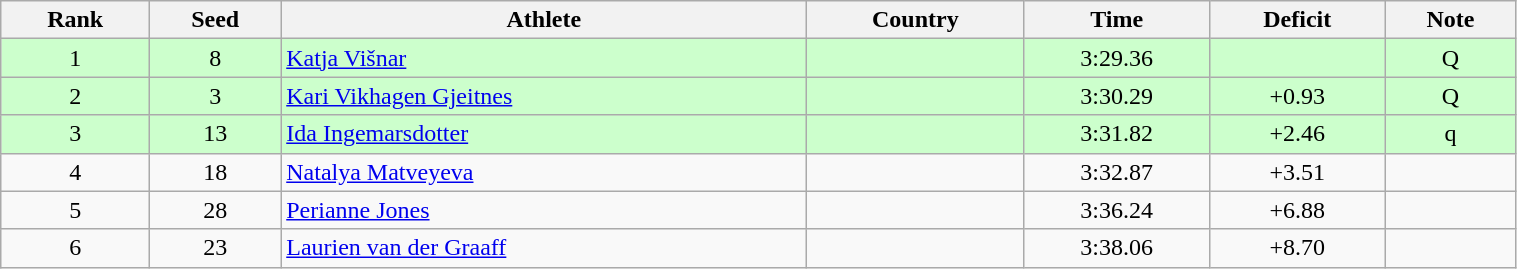<table class="wikitable sortable" style="text-align:center" width=80%>
<tr>
<th>Rank</th>
<th>Seed</th>
<th>Athlete</th>
<th>Country</th>
<th>Time</th>
<th>Deficit</th>
<th>Note</th>
</tr>
<tr bgcolor=ccffcc>
<td>1</td>
<td>8</td>
<td align=left><a href='#'>Katja Višnar</a></td>
<td align=left></td>
<td>3:29.36</td>
<td></td>
<td>Q</td>
</tr>
<tr bgcolor=ccffcc>
<td>2</td>
<td>3</td>
<td align=left><a href='#'>Kari Vikhagen Gjeitnes</a></td>
<td align=left></td>
<td>3:30.29</td>
<td>+0.93</td>
<td>Q</td>
</tr>
<tr bgcolor=ccffcc>
<td>3</td>
<td>13</td>
<td align=left><a href='#'>Ida Ingemarsdotter</a></td>
<td align=left></td>
<td>3:31.82</td>
<td>+2.46</td>
<td>q</td>
</tr>
<tr>
<td>4</td>
<td>18</td>
<td align=left><a href='#'>Natalya Matveyeva</a></td>
<td align=left></td>
<td>3:32.87</td>
<td>+3.51</td>
<td></td>
</tr>
<tr>
<td>5</td>
<td>28</td>
<td align=left><a href='#'>Perianne Jones</a></td>
<td align=left></td>
<td>3:36.24</td>
<td>+6.88</td>
<td></td>
</tr>
<tr>
<td>6</td>
<td>23</td>
<td align=left><a href='#'>Laurien van der Graaff</a></td>
<td align=left></td>
<td>3:38.06</td>
<td>+8.70</td>
<td></td>
</tr>
</table>
